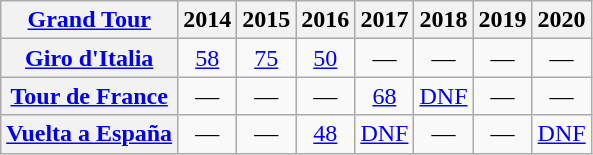<table class="wikitable plainrowheaders">
<tr>
<th scope="col"><a href='#'>Grand Tour</a></th>
<th scope="col">2014</th>
<th scope="col">2015</th>
<th scope="col">2016</th>
<th scope="col">2017</th>
<th scope="col">2018</th>
<th scope="col">2019</th>
<th scope="col">2020</th>
</tr>
<tr style="text-align:center;">
<th scope="row"> <a href='#'>Giro d'Italia</a></th>
<td><a href='#'>58</a></td>
<td><a href='#'>75</a></td>
<td><a href='#'>50</a></td>
<td>—</td>
<td>—</td>
<td>—</td>
<td>—</td>
</tr>
<tr style="text-align:center;">
<th scope="row"> <a href='#'>Tour de France</a></th>
<td>—</td>
<td>—</td>
<td>—</td>
<td><a href='#'>68</a></td>
<td><a href='#'>DNF</a></td>
<td>—</td>
<td>—</td>
</tr>
<tr style="text-align:center;">
<th scope="row"> <a href='#'>Vuelta a España</a></th>
<td>—</td>
<td>—</td>
<td><a href='#'>48</a></td>
<td><a href='#'>DNF</a></td>
<td>—</td>
<td>—</td>
<td><a href='#'>DNF</a></td>
</tr>
</table>
